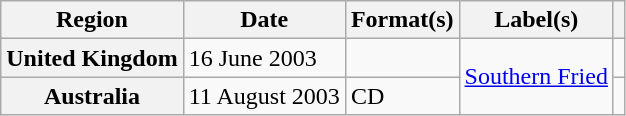<table class="wikitable plainrowheaders">
<tr>
<th scope="col">Region</th>
<th scope="col">Date</th>
<th scope="col">Format(s)</th>
<th scope="col">Label(s)</th>
<th scope="col"></th>
</tr>
<tr>
<th scope="row">United Kingdom</th>
<td>16 June 2003</td>
<td></td>
<td rowspan="2"><a href='#'>Southern Fried</a></td>
<td></td>
</tr>
<tr>
<th scope="row">Australia</th>
<td>11 August 2003</td>
<td>CD</td>
<td></td>
</tr>
</table>
